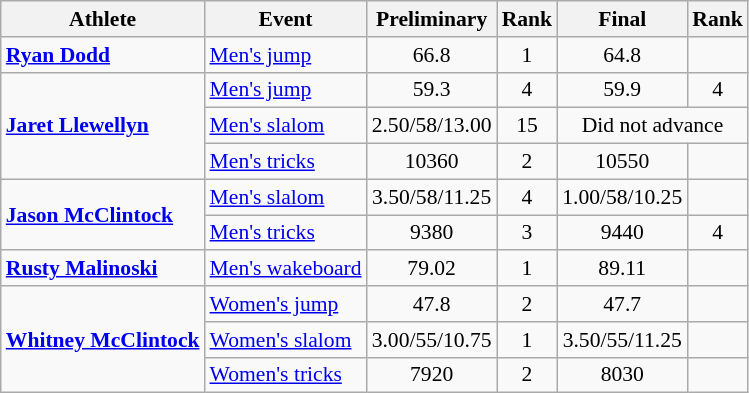<table class="wikitable" style="font-size:90%">
<tr>
<th>Athlete</th>
<th>Event</th>
<th>Preliminary</th>
<th>Rank</th>
<th>Final</th>
<th>Rank</th>
</tr>
<tr align=center>
<td align=left><strong><a href='#'>Ryan Dodd</a></strong></td>
<td align=left><a href='#'>Men's jump</a></td>
<td>66.8</td>
<td>1</td>
<td>64.8</td>
<td></td>
</tr>
<tr align=center>
<td rowspan=3 align=left><strong><a href='#'>Jaret Llewellyn</a></strong></td>
<td align=left><a href='#'>Men's jump</a></td>
<td>59.3</td>
<td>4</td>
<td>59.9</td>
<td>4</td>
</tr>
<tr align=center>
<td align=left><a href='#'>Men's slalom</a></td>
<td>2.50/58/13.00</td>
<td>15</td>
<td align=center colspan=2>Did not advance</td>
</tr>
<tr align=center>
<td align=left><a href='#'>Men's tricks</a></td>
<td>10360</td>
<td>2</td>
<td>10550</td>
<td></td>
</tr>
<tr align=center>
<td rowspan=2 align=left><strong><a href='#'>Jason McClintock</a></strong></td>
<td align=left><a href='#'>Men's slalom</a></td>
<td>3.50/58/11.25</td>
<td>4</td>
<td>1.00/58/10.25</td>
<td></td>
</tr>
<tr align=center>
<td align=left><a href='#'>Men's tricks</a></td>
<td>9380</td>
<td>3</td>
<td>9440</td>
<td>4</td>
</tr>
<tr align=center>
<td align=left><strong><a href='#'>Rusty Malinoski</a></strong></td>
<td align=left><a href='#'>Men's wakeboard</a></td>
<td>79.02</td>
<td>1</td>
<td>89.11</td>
<td></td>
</tr>
<tr align=center>
<td rowspan=3 align=left><strong><a href='#'>Whitney McClintock</a></strong></td>
<td align=left><a href='#'>Women's jump</a></td>
<td>47.8</td>
<td>2</td>
<td>47.7</td>
<td></td>
</tr>
<tr align=center>
<td align=left><a href='#'>Women's slalom</a></td>
<td>3.00/55/10.75</td>
<td>1</td>
<td>3.50/55/11.25</td>
<td></td>
</tr>
<tr align=center>
<td align=left><a href='#'>Women's tricks</a></td>
<td>7920</td>
<td>2</td>
<td>8030</td>
<td></td>
</tr>
</table>
